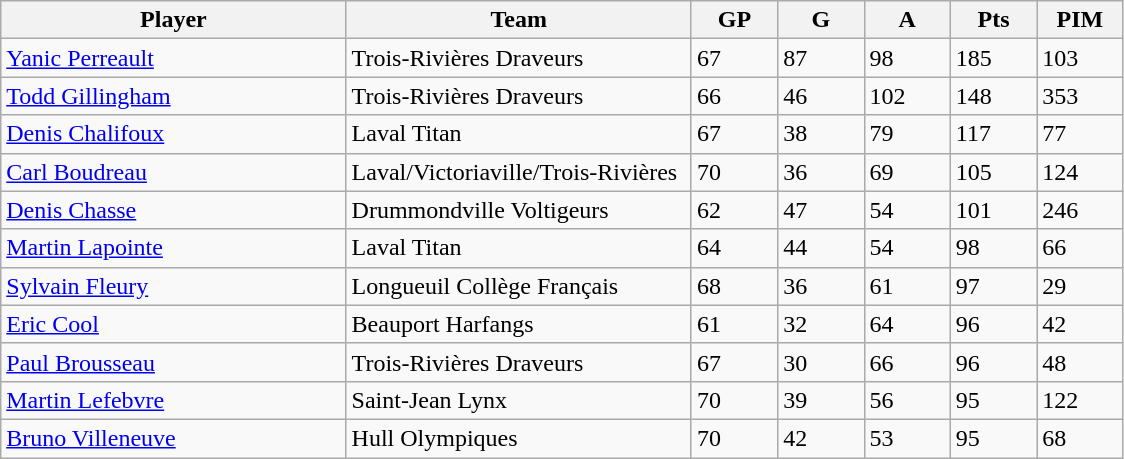<table class="wikitable">
<tr>
<th bgcolor="#DDDDFF" width="30%">Player</th>
<th bgcolor="#DDDDFF" width="30%">Team</th>
<th bgcolor="#DDDDFF" width="7.5%">GP</th>
<th bgcolor="#DDDDFF" width="7.5%">G</th>
<th bgcolor="#DDDDFF" width="7.5%">A</th>
<th bgcolor="#DDDDFF" width="7.5%">Pts</th>
<th bgcolor="#DDDDFF" width="7.5%">PIM</th>
</tr>
<tr>
<td><a href='#'>Yanic Perreault</a></td>
<td>Trois-Rivières Draveurs</td>
<td>67</td>
<td>87</td>
<td>98</td>
<td>185</td>
<td>103</td>
</tr>
<tr>
<td><a href='#'>Todd Gillingham</a></td>
<td>Trois-Rivières Draveurs</td>
<td>66</td>
<td>46</td>
<td>102</td>
<td>148</td>
<td>353</td>
</tr>
<tr>
<td><a href='#'>Denis Chalifoux</a></td>
<td>Laval Titan</td>
<td>67</td>
<td>38</td>
<td>79</td>
<td>117</td>
<td>77</td>
</tr>
<tr>
<td><a href='#'>Carl Boudreau</a></td>
<td>Laval/Victoriaville/Trois-Rivières</td>
<td>70</td>
<td>36</td>
<td>69</td>
<td>105</td>
<td>124</td>
</tr>
<tr>
<td><a href='#'>Denis Chasse</a></td>
<td>Drummondville Voltigeurs</td>
<td>62</td>
<td>47</td>
<td>54</td>
<td>101</td>
<td>246</td>
</tr>
<tr>
<td><a href='#'>Martin Lapointe</a></td>
<td>Laval Titan</td>
<td>64</td>
<td>44</td>
<td>54</td>
<td>98</td>
<td>66</td>
</tr>
<tr>
<td><a href='#'>Sylvain Fleury</a></td>
<td>Longueuil Collège Français</td>
<td>68</td>
<td>36</td>
<td>61</td>
<td>97</td>
<td>29</td>
</tr>
<tr>
<td><a href='#'>Eric Cool</a></td>
<td>Beauport Harfangs</td>
<td>61</td>
<td>32</td>
<td>64</td>
<td>96</td>
<td>42</td>
</tr>
<tr>
<td><a href='#'>Paul Brousseau</a></td>
<td>Trois-Rivières Draveurs</td>
<td>67</td>
<td>30</td>
<td>66</td>
<td>96</td>
<td>48</td>
</tr>
<tr>
<td><a href='#'>Martin Lefebvre</a></td>
<td>Saint-Jean Lynx</td>
<td>70</td>
<td>39</td>
<td>56</td>
<td>95</td>
<td>122</td>
</tr>
<tr>
<td><a href='#'>Bruno Villeneuve</a></td>
<td>Hull Olympiques</td>
<td>70</td>
<td>42</td>
<td>53</td>
<td>95</td>
<td>68</td>
</tr>
</table>
